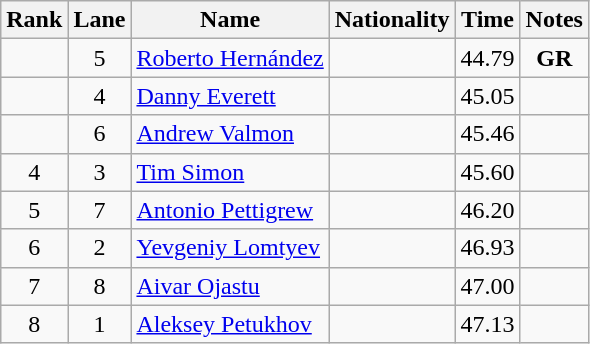<table class="wikitable sortable" style="text-align:center">
<tr>
<th>Rank</th>
<th>Lane</th>
<th>Name</th>
<th>Nationality</th>
<th>Time</th>
<th>Notes</th>
</tr>
<tr>
<td></td>
<td>5</td>
<td align=left><a href='#'>Roberto Hernández</a></td>
<td align=left></td>
<td>44.79</td>
<td><strong>GR</strong></td>
</tr>
<tr>
<td></td>
<td>4</td>
<td align=left><a href='#'>Danny Everett</a></td>
<td align=left></td>
<td>45.05</td>
<td></td>
</tr>
<tr>
<td></td>
<td>6</td>
<td align=left><a href='#'>Andrew Valmon</a></td>
<td align=left></td>
<td>45.46</td>
<td></td>
</tr>
<tr>
<td>4</td>
<td>3</td>
<td align=left><a href='#'>Tim Simon</a></td>
<td align=left></td>
<td>45.60</td>
<td></td>
</tr>
<tr>
<td>5</td>
<td>7</td>
<td align=left><a href='#'>Antonio Pettigrew</a></td>
<td align=left></td>
<td>46.20</td>
<td></td>
</tr>
<tr>
<td>6</td>
<td>2</td>
<td align=left><a href='#'>Yevgeniy Lomtyev</a></td>
<td align=left></td>
<td>46.93</td>
<td></td>
</tr>
<tr>
<td>7</td>
<td>8</td>
<td align=left><a href='#'>Aivar Ojastu</a></td>
<td align=left></td>
<td>47.00</td>
<td></td>
</tr>
<tr>
<td>8</td>
<td>1</td>
<td align=left><a href='#'>Aleksey Petukhov</a></td>
<td align=left></td>
<td>47.13</td>
<td></td>
</tr>
</table>
